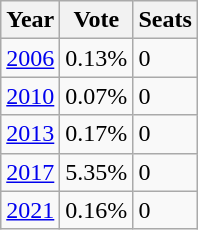<table class="wikitable">
<tr>
<th>Year</th>
<th>Vote</th>
<th>Seats</th>
</tr>
<tr>
<td><a href='#'>2006</a></td>
<td>0.13%</td>
<td>0</td>
</tr>
<tr>
<td><a href='#'>2010</a></td>
<td>0.07%</td>
<td>0</td>
</tr>
<tr>
<td><a href='#'>2013</a></td>
<td>0.17%</td>
<td>0</td>
</tr>
<tr>
<td><a href='#'>2017</a></td>
<td>5.35% </td>
<td>0</td>
</tr>
<tr>
<td><a href='#'>2021</a></td>
<td>0.16%</td>
<td>0</td>
</tr>
</table>
